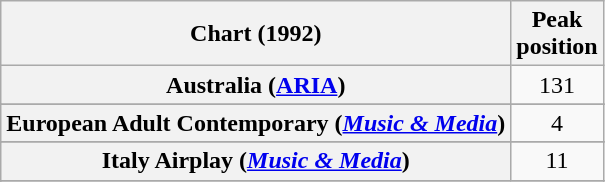<table class="wikitable sortable plainrowheaders">
<tr>
<th>Chart (1992)</th>
<th>Peak<br>position</th>
</tr>
<tr>
<th scope="row">Australia (<a href='#'>ARIA</a>)</th>
<td align="center">131</td>
</tr>
<tr>
</tr>
<tr>
</tr>
<tr>
<th scope="row">European Adult Contemporary (<em><a href='#'>Music & Media</a></em>)</th>
<td align="center">4</td>
</tr>
<tr>
</tr>
<tr>
<th scope="row">Italy Airplay (<em><a href='#'>Music & Media</a></em>)</th>
<td align="center">11</td>
</tr>
<tr>
</tr>
<tr>
</tr>
<tr>
</tr>
</table>
